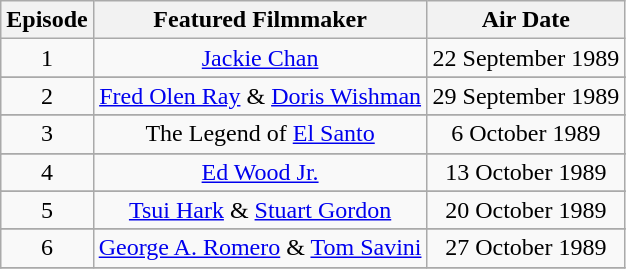<table class="wikitable" border="1">
<tr>
<th>Episode</th>
<th>Featured Filmmaker</th>
<th>Air Date</th>
</tr>
<tr style="text-align:center;">
<td>1</td>
<td><a href='#'>Jackie Chan</a></td>
<td colspan="2">22 September 1989</td>
</tr>
<tr>
</tr>
<tr style="text-align:center;">
<td>2</td>
<td><a href='#'>Fred Olen Ray</a> & <a href='#'>Doris Wishman</a></td>
<td colspan="2">29 September 1989</td>
</tr>
<tr>
</tr>
<tr style="text-align:center;">
<td>3</td>
<td>The Legend of <a href='#'>El Santo</a></td>
<td colspan="2">6 October 1989</td>
</tr>
<tr>
</tr>
<tr style="text-align:center;">
<td>4</td>
<td><a href='#'>Ed Wood Jr.</a></td>
<td colspan="2">13 October 1989</td>
</tr>
<tr>
</tr>
<tr style="text-align:center;">
<td>5</td>
<td><a href='#'>Tsui Hark</a> & <a href='#'>Stuart Gordon</a></td>
<td colspan="2">20 October 1989</td>
</tr>
<tr>
</tr>
<tr style="text-align:center;">
<td>6</td>
<td><a href='#'>George A. Romero</a> & <a href='#'>Tom Savini</a></td>
<td colspan="2">27 October 1989</td>
</tr>
<tr>
</tr>
</table>
